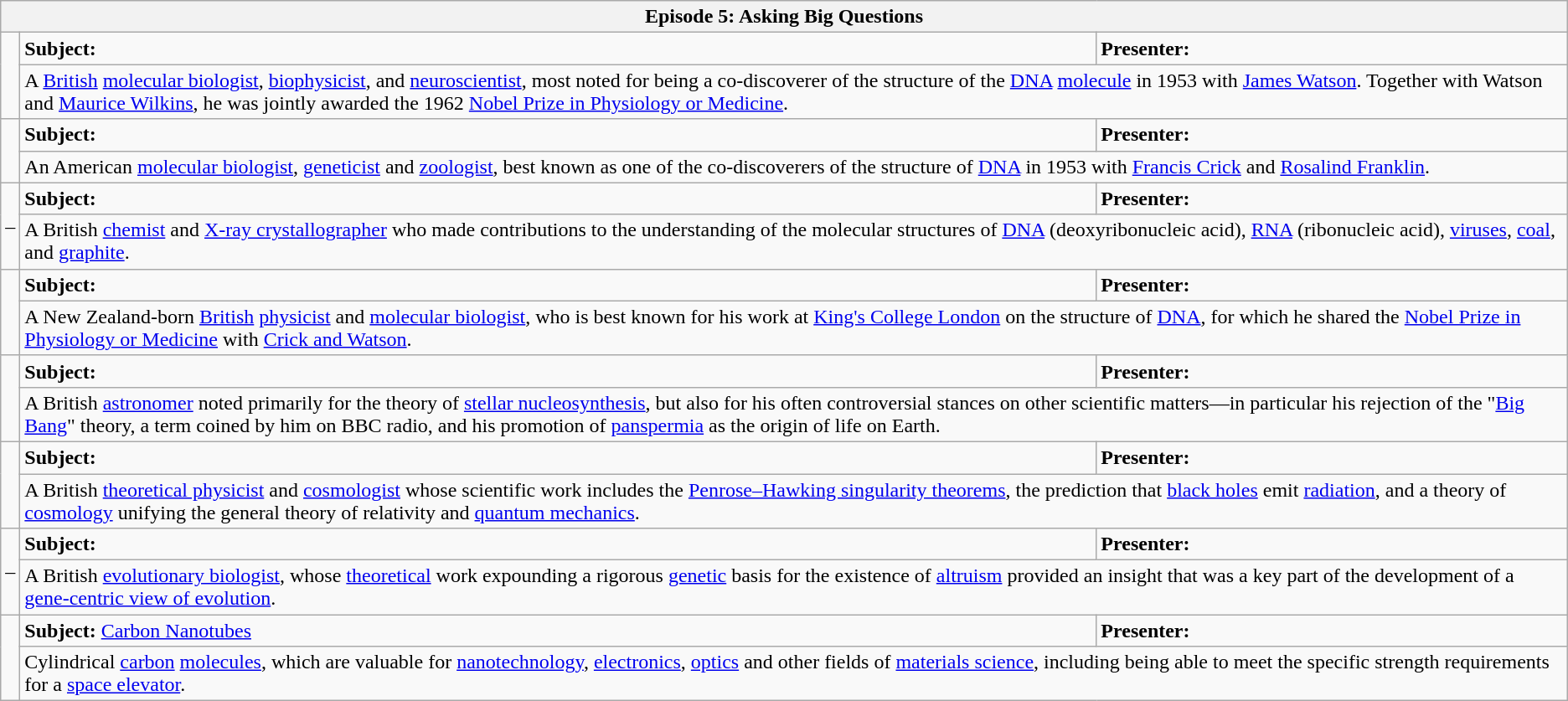<table class="wikitable">
<tr>
<th colspan=3>Episode 5: Asking Big Questions</th>
</tr>
<tr>
<td rowspan=2></td>
<td><strong>Subject:</strong> </td>
<td><strong>Presenter:</strong> </td>
</tr>
<tr>
<td colspan=3>A <a href='#'>British</a> <a href='#'>molecular biologist</a>, <a href='#'>biophysicist</a>, and <a href='#'>neuroscientist</a>, most noted for being a co-discoverer of the structure of the <a href='#'>DNA</a> <a href='#'>molecule</a> in 1953 with <a href='#'>James Watson</a>. Together with Watson and <a href='#'>Maurice Wilkins</a>, he was jointly awarded the 1962 <a href='#'>Nobel Prize in Physiology or Medicine</a>.</td>
</tr>
<tr>
<td rowspan=2></td>
<td><strong>Subject:</strong> </td>
<td><strong>Presenter:</strong> </td>
</tr>
<tr>
<td colspan=3>An American <a href='#'>molecular biologist</a>, <a href='#'>geneticist</a> and <a href='#'>zoologist</a>, best known as one of the co-discoverers of the structure of <a href='#'>DNA</a> in 1953 with <a href='#'>Francis Crick</a> and <a href='#'>Rosalind Franklin</a>.</td>
</tr>
<tr>
<td rowspan=2>–</td>
<td><strong>Subject:</strong> </td>
<td><strong>Presenter:</strong> </td>
</tr>
<tr>
<td colspan=3>A British <a href='#'>chemist</a> and <a href='#'>X-ray crystallographer</a> who made contributions to the understanding of the molecular structures of <a href='#'>DNA</a> (deoxyribonucleic acid), <a href='#'>RNA</a> (ribonucleic acid), <a href='#'>viruses</a>, <a href='#'>coal</a>, and <a href='#'>graphite</a>.</td>
</tr>
<tr>
<td rowspan=2></td>
<td><strong>Subject:</strong> </td>
<td><strong>Presenter:</strong> </td>
</tr>
<tr>
<td colspan=3>A New Zealand-born <a href='#'>British</a> <a href='#'>physicist</a> and <a href='#'>molecular biologist</a>, who is best known for his work at <a href='#'>King's College London</a> on the structure of <a href='#'>DNA</a>, for which he shared the <a href='#'>Nobel Prize in Physiology or Medicine</a> with <a href='#'>Crick and Watson</a>.</td>
</tr>
<tr>
<td rowspan=2></td>
<td><strong>Subject:</strong> </td>
<td><strong>Presenter:</strong> </td>
</tr>
<tr>
<td colspan=3>A British <a href='#'>astronomer</a> noted primarily for the theory of <a href='#'>stellar nucleosynthesis</a>, but also for his often controversial stances on other scientific matters—in particular his rejection of the "<a href='#'>Big Bang</a>" theory, a term coined by him on BBC radio, and his promotion of <a href='#'>panspermia</a> as the origin of life on Earth.</td>
</tr>
<tr>
<td rowspan=2></td>
<td><strong>Subject:</strong> </td>
<td><strong>Presenter:</strong> </td>
</tr>
<tr>
<td colspan=3>A British <a href='#'>theoretical physicist</a> and <a href='#'>cosmologist</a> whose scientific work includes the <a href='#'>Penrose–Hawking singularity theorems</a>, the prediction that <a href='#'>black holes</a> emit <a href='#'>radiation</a>, and a theory of <a href='#'>cosmology</a> unifying the general theory of relativity and <a href='#'>quantum mechanics</a>.</td>
</tr>
<tr>
<td rowspan=2>–</td>
<td><strong>Subject:</strong> </td>
<td><strong>Presenter:</strong> </td>
</tr>
<tr>
<td colspan=3>A British <a href='#'>evolutionary biologist</a>, whose <a href='#'>theoretical</a> work expounding a rigorous <a href='#'>genetic</a> basis for the existence of <a href='#'>altruism</a> provided an insight that was a key part of the development of a <a href='#'>gene-centric view of evolution</a>.</td>
</tr>
<tr>
<td rowspan=2></td>
<td><strong>Subject:</strong> <a href='#'>Carbon Nanotubes</a></td>
<td><strong>Presenter:</strong> </td>
</tr>
<tr>
<td colspan=3>Cylindrical <a href='#'>carbon</a> <a href='#'>molecules</a>, which are valuable for <a href='#'>nanotechnology</a>, <a href='#'>electronics</a>, <a href='#'>optics</a> and other fields of <a href='#'>materials science</a>, including being able to meet the specific strength requirements for a <a href='#'>space elevator</a>.</td>
</tr>
</table>
